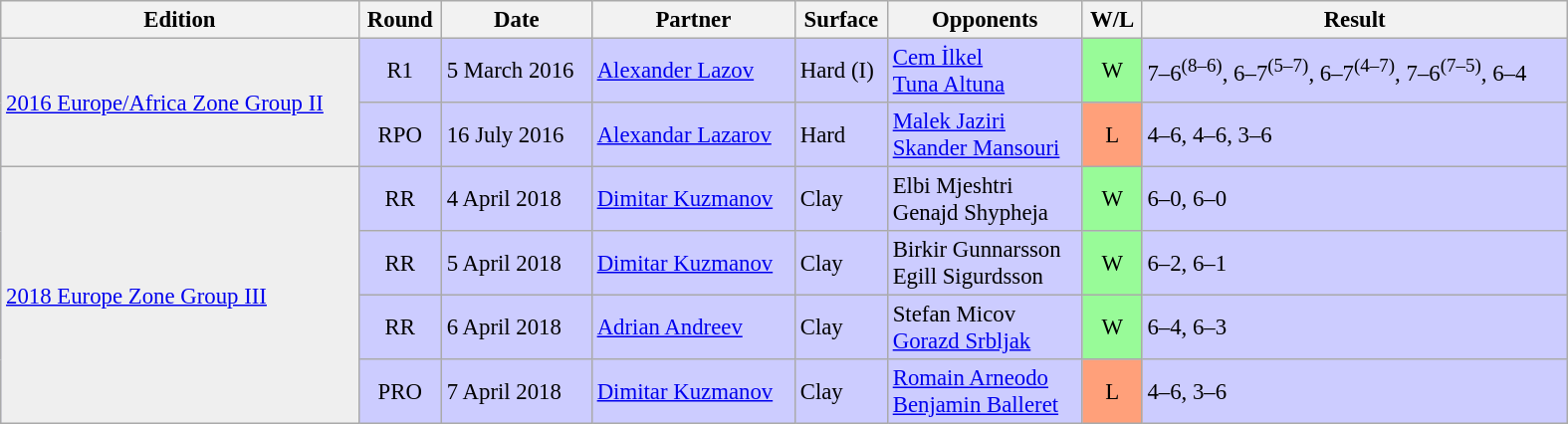<table class="wikitable" style="font-size:95%;" width="1050">
<tr>
<th>Edition</th>
<th>Round</th>
<th>Date</th>
<th>Partner</th>
<th>Surface</th>
<th>Opponents</th>
<th>W/L</th>
<th>Result</th>
</tr>
<tr bgcolor="#CCCCFF">
<td bgcolor="#efefef" rowspan=2><a href='#'>2016 Europe/Africa Zone Group II</a></td>
<td align="center">R1</td>
<td>5 March 2016</td>
<td> <a href='#'>Alexander Lazov</a></td>
<td>Hard (I)</td>
<td> <a href='#'>Cem İlkel</a><br> <a href='#'>Tuna Altuna</a></td>
<td bgcolor="#98FB98" align="center">W</td>
<td>7–6<sup>(8–6)</sup>, 6–7<sup>(5–7)</sup>, 6–7<sup>(4–7)</sup>, 7–6<sup>(7–5)</sup>, 6–4</td>
</tr>
<tr bgcolor=#CCCCFF>
<td align=center>RPO</td>
<td>16 July 2016</td>
<td> <a href='#'>Alexandar Lazarov</a></td>
<td>Hard</td>
<td> <a href='#'>Malek Jaziri</a><br> <a href='#'>Skander Mansouri</a></td>
<td bgcolor=#FFA07A align=center>L</td>
<td>4–6, 4–6, 3–6</td>
</tr>
<tr bgcolor=#CCCCFF>
<td bgcolor=#efefef rowspan=4><a href='#'>2018 Europe Zone Group III</a></td>
<td align=center>RR</td>
<td>4 April 2018</td>
<td> <a href='#'>Dimitar Kuzmanov</a></td>
<td>Clay</td>
<td> Elbi Mjeshtri<br> Genajd Shypheja</td>
<td bgcolor=#98FB98 align=center>W</td>
<td>6–0, 6–0</td>
</tr>
<tr bgcolor=#CCCCFF>
<td align=center>RR</td>
<td>5 April 2018</td>
<td> <a href='#'>Dimitar Kuzmanov</a></td>
<td>Clay</td>
<td> Birkir Gunnarsson<br> Egill Sigurdsson</td>
<td bgcolor=#98FB98 align=center>W</td>
<td>6–2, 6–1</td>
</tr>
<tr bgcolor=#CCCCFF>
<td align=center>RR</td>
<td>6 April 2018</td>
<td> <a href='#'>Adrian Andreev</a></td>
<td>Clay</td>
<td> Stefan Micov<br> <a href='#'>Gorazd Srbljak</a></td>
<td bgcolor=#98FB98 align=center>W</td>
<td>6–4, 6–3</td>
</tr>
<tr bgcolor=#CCCCFF>
<td align=center>PRO</td>
<td>7 April 2018</td>
<td> <a href='#'>Dimitar Kuzmanov</a></td>
<td>Clay</td>
<td> <a href='#'>Romain Arneodo</a><br> <a href='#'>Benjamin Balleret</a></td>
<td bgcolor=#FFA07A align=center>L</td>
<td>4–6, 3–6</td>
</tr>
</table>
